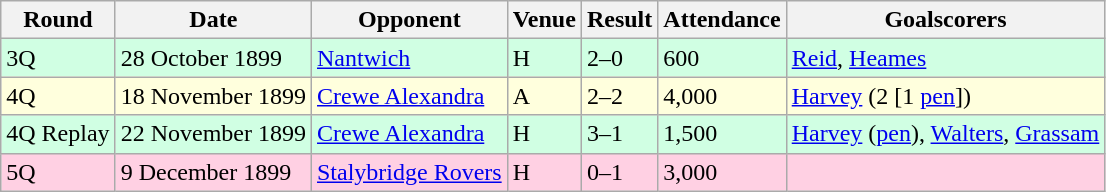<table class="wikitable">
<tr>
<th>Round</th>
<th>Date</th>
<th>Opponent</th>
<th>Venue</th>
<th>Result</th>
<th>Attendance</th>
<th>Goalscorers</th>
</tr>
<tr style="background-color: #d0ffe3;">
<td>3Q</td>
<td>28 October 1899</td>
<td><a href='#'>Nantwich</a></td>
<td>H</td>
<td>2–0</td>
<td>600</td>
<td><a href='#'>Reid</a>, <a href='#'>Heames</a></td>
</tr>
<tr style="background-color: #ffffdd;">
<td>4Q</td>
<td>18 November 1899</td>
<td><a href='#'>Crewe Alexandra</a></td>
<td>A</td>
<td>2–2</td>
<td>4,000</td>
<td><a href='#'>Harvey</a> (2 [1 <a href='#'>pen</a>])</td>
</tr>
<tr style="background-color: #d0ffe3;">
<td>4Q Replay</td>
<td>22 November 1899</td>
<td><a href='#'>Crewe Alexandra</a></td>
<td>H</td>
<td>3–1</td>
<td>1,500</td>
<td><a href='#'>Harvey</a> (<a href='#'>pen</a>), <a href='#'>Walters</a>, <a href='#'>Grassam</a></td>
</tr>
<tr style="background-color: #ffd0e3;">
<td>5Q</td>
<td>9 December 1899</td>
<td><a href='#'>Stalybridge Rovers</a></td>
<td>H</td>
<td>0–1</td>
<td>3,000</td>
<td></td>
</tr>
</table>
